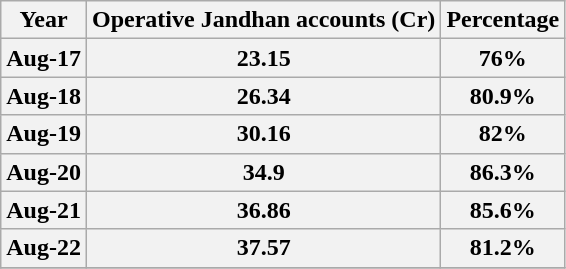<table class="wikitable">
<tr>
<th>Year</th>
<th>Operative Jandhan accounts (Cr)</th>
<th>Percentage</th>
</tr>
<tr>
<th>Aug-17</th>
<th>23.15</th>
<th>76%</th>
</tr>
<tr>
<th>Aug-18</th>
<th>26.34</th>
<th>80.9%</th>
</tr>
<tr>
<th>Aug-19</th>
<th>30.16</th>
<th>82%</th>
</tr>
<tr>
<th>Aug-20</th>
<th>34.9</th>
<th>86.3%</th>
</tr>
<tr>
<th>Aug-21</th>
<th>36.86</th>
<th>85.6%</th>
</tr>
<tr>
<th>Aug-22</th>
<th>37.57</th>
<th>81.2%</th>
</tr>
<tr>
</tr>
</table>
